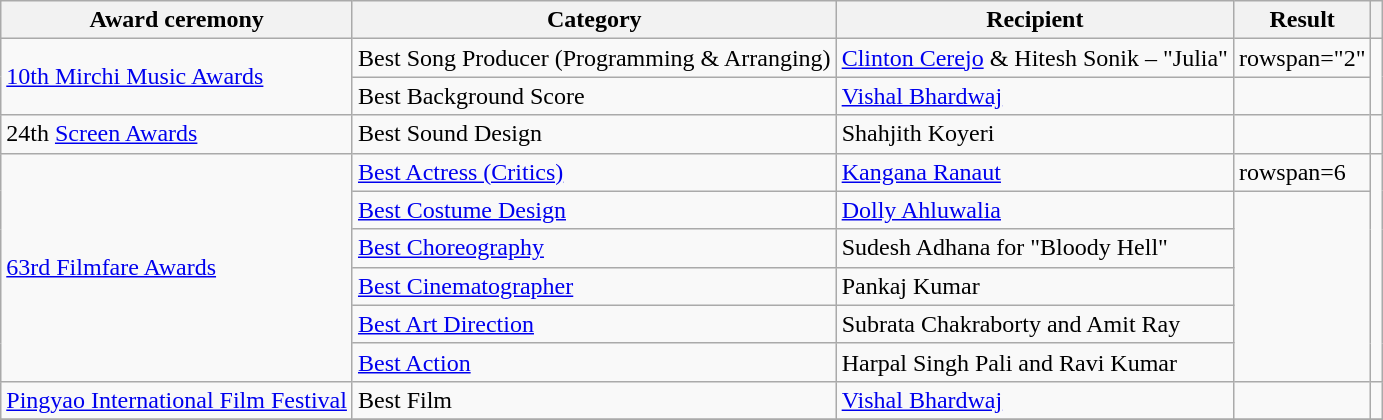<table class="wikitable">
<tr>
<th>Award ceremony</th>
<th>Category</th>
<th>Recipient</th>
<th>Result</th>
<th></th>
</tr>
<tr>
<td rowspan="2"><a href='#'>10th Mirchi Music Awards</a></td>
<td>Best Song Producer (Programming & Arranging)</td>
<td><a href='#'>Clinton Cerejo</a> & Hitesh Sonik – "Julia"</td>
<td>rowspan="2" </td>
<td rowspan="2"></td>
</tr>
<tr>
<td>Best Background Score</td>
<td><a href='#'>Vishal Bhardwaj</a></td>
</tr>
<tr>
<td>24th <a href='#'>Screen Awards</a></td>
<td>Best Sound Design</td>
<td>Shahjith Koyeri</td>
<td></td>
<td></td>
</tr>
<tr>
<td rowspan=6><a href='#'>63rd Filmfare Awards</a></td>
<td><a href='#'>Best Actress (Critics)</a></td>
<td><a href='#'>Kangana Ranaut</a></td>
<td>rowspan=6 </td>
<td rowspan=6></td>
</tr>
<tr>
<td><a href='#'>Best Costume Design</a></td>
<td><a href='#'>Dolly Ahluwalia</a></td>
</tr>
<tr>
<td><a href='#'>Best Choreography</a></td>
<td>Sudesh Adhana for "Bloody Hell"</td>
</tr>
<tr>
<td><a href='#'>Best Cinematographer</a></td>
<td>Pankaj Kumar</td>
</tr>
<tr>
<td><a href='#'>Best Art Direction</a></td>
<td>Subrata Chakraborty and Amit Ray</td>
</tr>
<tr>
<td><a href='#'>Best Action</a></td>
<td>Harpal Singh Pali and Ravi Kumar</td>
</tr>
<tr>
<td><a href='#'>Pingyao International Film Festival</a></td>
<td>Best Film</td>
<td><a href='#'>Vishal Bhardwaj</a></td>
<td></td>
<td></td>
</tr>
<tr>
</tr>
</table>
